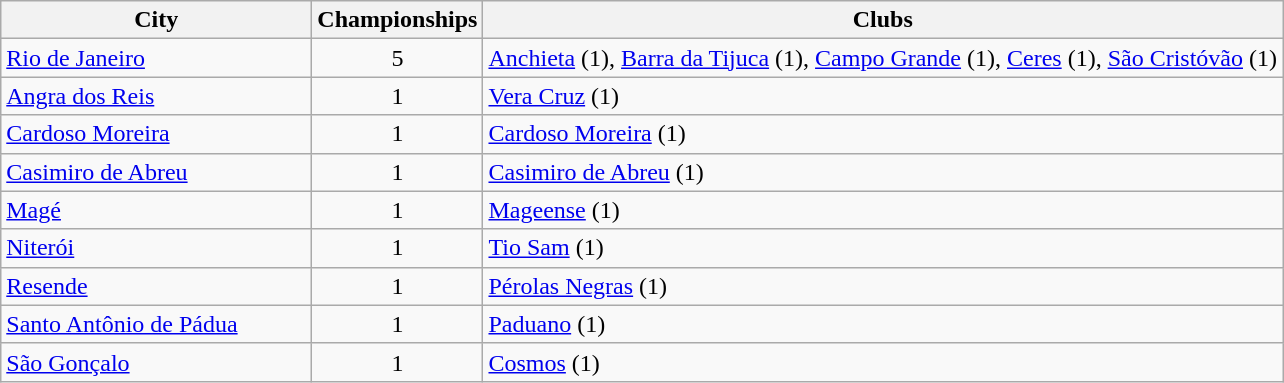<table class="wikitable">
<tr>
<th style="width:200px">City</th>
<th>Championships</th>
<th>Clubs</th>
</tr>
<tr>
<td> <a href='#'>Rio de Janeiro</a></td>
<td align="center">5</td>
<td><a href='#'>Anchieta</a> (1), <a href='#'>Barra da Tijuca</a> (1), <a href='#'>Campo Grande</a> (1), <a href='#'>Ceres</a> (1), <a href='#'>São Cristóvão</a> (1)</td>
</tr>
<tr>
<td> <a href='#'>Angra dos Reis</a></td>
<td align="center">1</td>
<td><a href='#'>Vera Cruz</a> (1)</td>
</tr>
<tr>
<td> <a href='#'>Cardoso Moreira</a></td>
<td align="center">1</td>
<td><a href='#'>Cardoso Moreira</a> (1)</td>
</tr>
<tr>
<td> <a href='#'>Casimiro de Abreu</a></td>
<td align="center">1</td>
<td><a href='#'>Casimiro de Abreu</a> (1)</td>
</tr>
<tr>
<td> <a href='#'>Magé</a></td>
<td align="center">1</td>
<td><a href='#'>Mageense</a> (1)</td>
</tr>
<tr>
<td> <a href='#'>Niterói</a></td>
<td align="center">1</td>
<td><a href='#'>Tio Sam</a> (1)</td>
</tr>
<tr>
<td> <a href='#'>Resende</a></td>
<td align="center">1</td>
<td><a href='#'>Pérolas Negras</a> (1)</td>
</tr>
<tr>
<td> <a href='#'>Santo Antônio de Pádua</a></td>
<td align="center">1</td>
<td><a href='#'>Paduano</a> (1)</td>
</tr>
<tr>
<td> <a href='#'>São Gonçalo</a></td>
<td align="center">1</td>
<td><a href='#'>Cosmos</a> (1)</td>
</tr>
</table>
